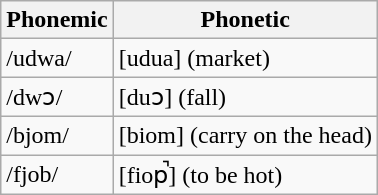<table class="wikitable">
<tr>
<th>Phonemic</th>
<th>Phonetic</th>
</tr>
<tr>
<td>/udwa/</td>
<td>[udua] (market)</td>
</tr>
<tr>
<td>/dwɔ/</td>
<td>[duɔ] (fall)</td>
</tr>
<tr>
<td>/bjom/</td>
<td>[biom] (carry on the head)</td>
</tr>
<tr>
<td>/fjob/</td>
<td>[fiop̚] (to be hot)</td>
</tr>
</table>
